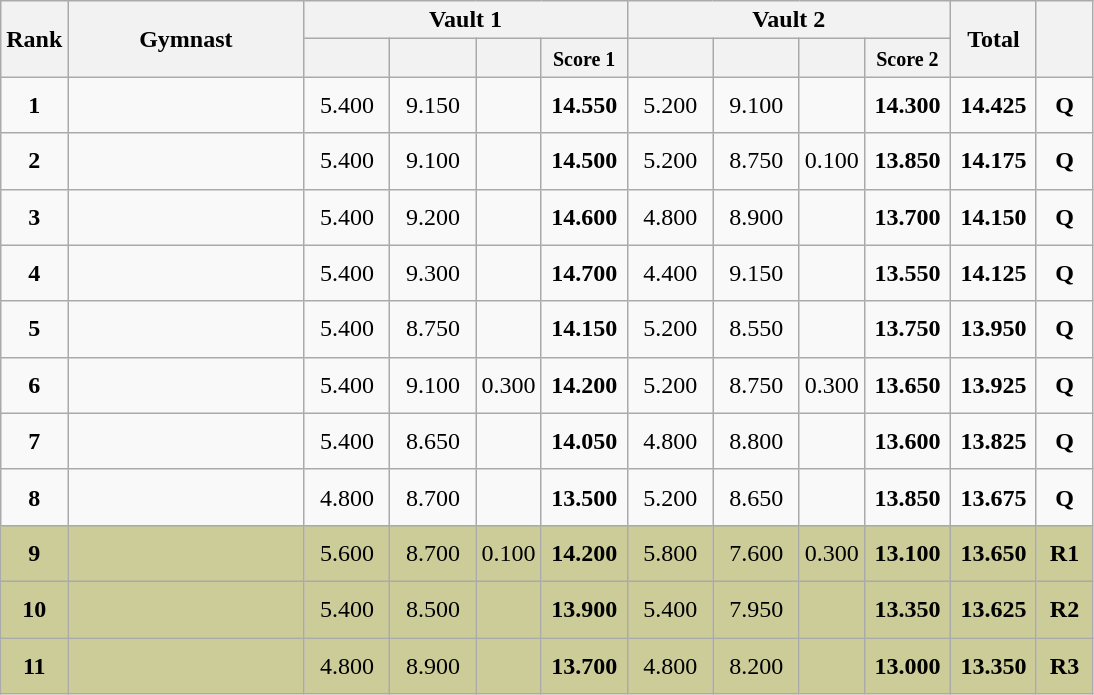<table style="text-align:center;" class="wikitable sortable">
<tr>
<th style="width:15px;" rowspan="2">Rank</th>
<th style="width:150px;" rowspan="2">Gymnast</th>
<th colspan="4">Vault 1</th>
<th colspan="4">Vault 2</th>
<th style="width:50px;" rowspan="2">Total</th>
<th style="width:30px;" rowspan="2"><small></small></th>
</tr>
<tr>
<th style="width:50px;"><small></small></th>
<th style="width:50px;"><small></small></th>
<th style="width:20px;"><small></small></th>
<th style="width:50px;"><small>Score 1</small></th>
<th style="width:50px;"><small></small></th>
<th style="width:50px;"><small></small></th>
<th style="width:20px;"><small></small></th>
<th style="width:50px;"><small>Score 2</small></th>
</tr>
<tr>
<td scope="row" style="text-align:center"><strong>1</strong></td>
<td style="height:30px; text-align:left;"></td>
<td>5.400</td>
<td>9.150</td>
<td></td>
<td><strong>14.550</strong></td>
<td>5.200</td>
<td>9.100</td>
<td></td>
<td><strong>14.300</strong></td>
<td><strong>14.425</strong></td>
<td><strong>Q</strong></td>
</tr>
<tr>
<td scope="row" style="text-align:center"><strong>2</strong></td>
<td style="height:30px; text-align:left;"></td>
<td>5.400</td>
<td>9.100</td>
<td></td>
<td><strong>14.500</strong></td>
<td>5.200</td>
<td>8.750</td>
<td>0.100</td>
<td><strong>13.850</strong></td>
<td><strong>14.175</strong></td>
<td><strong>Q</strong></td>
</tr>
<tr>
<td scope="row" style="text-align:center"><strong>3</strong></td>
<td style="height:30px; text-align:left;"></td>
<td>5.400</td>
<td>9.200</td>
<td></td>
<td><strong>14.600</strong></td>
<td>4.800</td>
<td>8.900</td>
<td></td>
<td><strong>13.700</strong></td>
<td><strong>14.150</strong></td>
<td><strong>Q</strong></td>
</tr>
<tr>
<td scope="row" style="text-align:center"><strong>4</strong></td>
<td style="height:30px; text-align:left;"></td>
<td>5.400</td>
<td>9.300</td>
<td></td>
<td><strong>14.700</strong></td>
<td>4.400</td>
<td>9.150</td>
<td></td>
<td><strong>13.550</strong></td>
<td><strong>14.125</strong></td>
<td><strong>Q</strong></td>
</tr>
<tr>
<td scope="row" style="text-align:center"><strong>5</strong></td>
<td style="height:30px; text-align:left;"></td>
<td>5.400</td>
<td>8.750</td>
<td></td>
<td><strong>14.150</strong></td>
<td>5.200</td>
<td>8.550</td>
<td></td>
<td><strong>13.750</strong></td>
<td><strong>13.950</strong></td>
<td><strong>Q</strong></td>
</tr>
<tr>
<td scope="row" style="text-align:center"><strong>6</strong></td>
<td style="height:30px; text-align:left;"></td>
<td>5.400</td>
<td>9.100</td>
<td>0.300</td>
<td><strong>14.200</strong></td>
<td>5.200</td>
<td>8.750</td>
<td>0.300</td>
<td><strong>13.650</strong></td>
<td><strong>13.925</strong></td>
<td><strong>Q</strong></td>
</tr>
<tr>
<td scope="row" style="text-align:center"><strong>7</strong></td>
<td style="height:30px; text-align:left;"></td>
<td>5.400</td>
<td>8.650</td>
<td></td>
<td><strong>14.050</strong></td>
<td>4.800</td>
<td>8.800</td>
<td></td>
<td><strong>13.600</strong></td>
<td><strong>13.825</strong></td>
<td><strong>Q</strong></td>
</tr>
<tr>
<td scope="row" style="text-align:center"><strong>8</strong></td>
<td style="height:30px; text-align:left;"></td>
<td>4.800</td>
<td>8.700</td>
<td></td>
<td><strong>13.500</strong></td>
<td>5.200</td>
<td>8.650</td>
<td></td>
<td><strong>13.850</strong></td>
<td><strong>13.675</strong></td>
<td><strong>Q</strong></td>
</tr>
<tr style="background:#cccc99;">
<td scope="row" style="text-align:center"><strong>9</strong></td>
<td style="height:30px; text-align:left;"></td>
<td>5.600</td>
<td>8.700</td>
<td>0.100</td>
<td><strong>14.200</strong></td>
<td>5.800</td>
<td>7.600</td>
<td>0.300</td>
<td><strong>13.100</strong></td>
<td><strong>13.650</strong></td>
<td><strong>R1</strong></td>
</tr>
<tr style="background:#cccc99;">
<td scope="row" style="text-align:center"><strong>10</strong></td>
<td style="height:30px; text-align:left;"></td>
<td>5.400</td>
<td>8.500</td>
<td></td>
<td><strong>13.900</strong></td>
<td>5.400</td>
<td>7.950</td>
<td></td>
<td><strong>13.350</strong></td>
<td><strong>13.625</strong></td>
<td><strong>R2</strong></td>
</tr>
<tr style="background:#cccc99;">
<td scope="row" style="text-align:center"><strong>11</strong></td>
<td style="height:30px; text-align:left;"></td>
<td>4.800</td>
<td>8.900</td>
<td></td>
<td><strong>13.700</strong></td>
<td>4.800</td>
<td>8.200</td>
<td></td>
<td><strong>13.000</strong></td>
<td><strong>13.350</strong></td>
<td><strong>R3</strong></td>
</tr>
</table>
